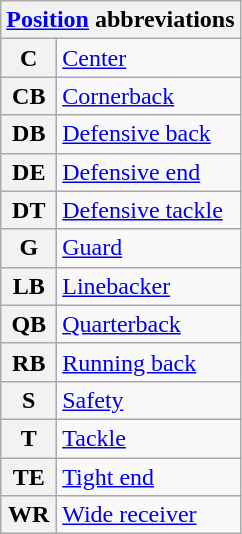<table class="wikitable mw-collapsible mw-collapsed">
<tr>
<th scope="colgroup" colspan="2"><a href='#'>Position</a> abbreviations</th>
</tr>
<tr>
<th scope="row">C</th>
<td><a href='#'>Center</a></td>
</tr>
<tr>
<th scope="row">CB</th>
<td><a href='#'>Cornerback</a></td>
</tr>
<tr>
<th scope="row">DB</th>
<td><a href='#'>Defensive back</a></td>
</tr>
<tr>
<th scope="row">DE</th>
<td><a href='#'>Defensive end</a></td>
</tr>
<tr>
<th scope="row">DT</th>
<td><a href='#'>Defensive tackle</a></td>
</tr>
<tr>
<th scope="row">G</th>
<td><a href='#'>Guard</a></td>
</tr>
<tr>
<th scope="row">LB</th>
<td><a href='#'>Linebacker</a></td>
</tr>
<tr>
<th scope="row">QB</th>
<td><a href='#'>Quarterback</a></td>
</tr>
<tr>
<th scope="row">RB</th>
<td><a href='#'>Running back</a></td>
</tr>
<tr>
<th scope="row">S</th>
<td><a href='#'>Safety</a></td>
</tr>
<tr>
<th scope="row">T</th>
<td><a href='#'>Tackle</a></td>
</tr>
<tr>
<th scope="row">TE</th>
<td><a href='#'>Tight end</a></td>
</tr>
<tr>
<th scope="row">WR</th>
<td><a href='#'>Wide receiver</a></td>
</tr>
</table>
